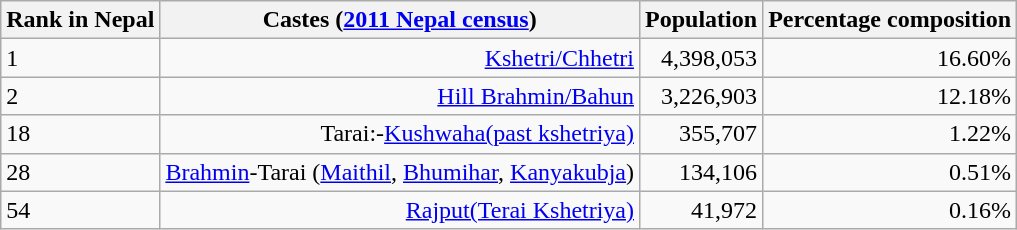<table class="sortable wikitable" style="text-align: right;">
<tr>
<th style="text-align:left">Rank in Nepal</th>
<th>Castes (<a href='#'>2011 Nepal census</a>)</th>
<th>Population</th>
<th>Percentage composition</th>
</tr>
<tr>
<td style="text-align:left">1</td>
<td><a href='#'>Kshetri/Chhetri</a></td>
<td>4,398,053</td>
<td>16.60%</td>
</tr>
<tr>
<td style="text-align:left">2</td>
<td><a href='#'>Hill Brahmin/Bahun</a></td>
<td>3,226,903</td>
<td>12.18%</td>
</tr>
<tr>
<td style="text-align:left">18</td>
<td>Tarai:-<a href='#'>Kushwaha(past kshetriya)</a></td>
<td>355,707</td>
<td>1.22%</td>
</tr>
<tr>
<td style="text-align:left">28</td>
<td><a href='#'>Brahmin</a>-Tarai (<a href='#'>Maithil</a>, <a href='#'>Bhumihar</a>, <a href='#'>Kanyakubja</a>)</td>
<td>134,106</td>
<td>0.51%</td>
</tr>
<tr>
<td style="text-align:left">54</td>
<td><a href='#'>Rajput(Terai Kshetriya)</a></td>
<td>41,972</td>
<td>0.16%</td>
</tr>
</table>
